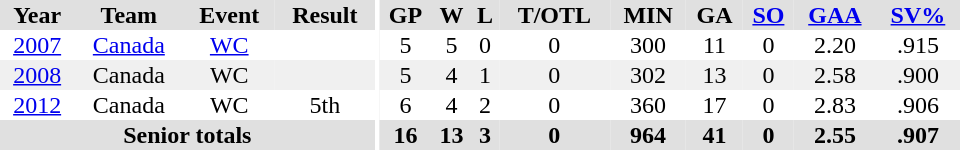<table border="0" cellpadding="1" cellspacing="0" ID="Table3" style="text-align:center; width:40em">
<tr ALIGN="center" bgcolor="#e0e0e0">
<th>Year</th>
<th>Team</th>
<th>Event</th>
<th>Result</th>
<th rowspan="99" bgcolor="#ffffff"></th>
<th>GP</th>
<th>W</th>
<th>L</th>
<th>T/OTL</th>
<th>MIN</th>
<th>GA</th>
<th><a href='#'>SO</a></th>
<th><a href='#'>GAA</a></th>
<th><a href='#'>SV%</a></th>
</tr>
<tr ALIGN="center">
<td><a href='#'>2007</a></td>
<td><a href='#'>Canada</a></td>
<td><a href='#'>WC</a></td>
<td></td>
<td>5</td>
<td>5</td>
<td>0</td>
<td>0</td>
<td>300</td>
<td>11</td>
<td>0</td>
<td>2.20</td>
<td>.915</td>
</tr>
<tr ALIGN="center" bgcolor="#f0f0f0">
<td><a href='#'>2008</a></td>
<td>Canada</td>
<td>WC</td>
<td></td>
<td>5</td>
<td>4</td>
<td>1</td>
<td>0</td>
<td>302</td>
<td>13</td>
<td>0</td>
<td>2.58</td>
<td>.900</td>
</tr>
<tr ALIGN="center">
<td><a href='#'>2012</a></td>
<td>Canada</td>
<td>WC</td>
<td>5th</td>
<td>6</td>
<td>4</td>
<td>2</td>
<td>0</td>
<td>360</td>
<td>17</td>
<td>0</td>
<td>2.83</td>
<td>.906</td>
</tr>
<tr ALIGN="center" bgcolor="#e0e0e0">
<th colspan=4>Senior totals</th>
<th>16</th>
<th>13</th>
<th>3</th>
<th>0</th>
<th>964</th>
<th>41</th>
<th>0</th>
<th>2.55</th>
<th>.907</th>
</tr>
</table>
